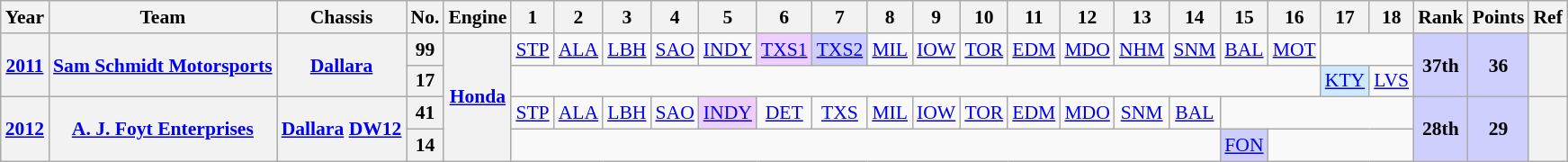<table class="wikitable" style="text-align:center; font-size:90%">
<tr>
<th>Year</th>
<th>Team</th>
<th>Chassis</th>
<th>No.</th>
<th>Engine</th>
<th>1</th>
<th>2</th>
<th>3</th>
<th>4</th>
<th>5</th>
<th>6</th>
<th>7</th>
<th>8</th>
<th>9</th>
<th>10</th>
<th>11</th>
<th>12</th>
<th>13</th>
<th>14</th>
<th>15</th>
<th>16</th>
<th>17</th>
<th>18</th>
<th>Rank</th>
<th>Points</th>
<th>Ref</th>
</tr>
<tr>
<th rowspan=2><a href='#'>2011</a></th>
<th rowspan=2><a href='#'>Sam Schmidt Motorsports</a></th>
<th rowspan=2><a href='#'>Dallara</a></th>
<th>99</th>
<th rowspan=4><a href='#'>Honda</a></th>
<td><a href='#'>STP</a></td>
<td><a href='#'>ALA</a></td>
<td><a href='#'>LBH</a></td>
<td><a href='#'>SAO</a></td>
<td><a href='#'>INDY</a></td>
<td style=background:#EFCFFF><a href='#'>TXS1</a><br></td>
<td style=background:#CFCFFF><a href='#'>TXS2</a><br></td>
<td><a href='#'>MIL</a></td>
<td><a href='#'>IOW</a></td>
<td><a href='#'>TOR</a></td>
<td><a href='#'>EDM</a></td>
<td><a href='#'>MDO</a></td>
<td><a href='#'>NHM</a></td>
<td><a href='#'>SNM</a></td>
<td><a href='#'>BAL</a></td>
<td><a href='#'>MOT</a></td>
<td colspan=2></td>
<th rowspan=2 style=background:#CFCFFF>37th</th>
<th rowspan=2 style=background:#CFCFFF>36</th>
<th rowspan=2></th>
</tr>
<tr>
<th>17</th>
<td colspan=16></td>
<td style=background:#CFEAFF><a href='#'>KTY</a><br></td>
<td><a href='#'>LVS</a><br></td>
</tr>
<tr>
<th rowspan=2><a href='#'>2012</a></th>
<th rowspan=2><a href='#'>A. J. Foyt Enterprises</a></th>
<th rowspan=2><a href='#'>Dallara</a> <a href='#'>DW12</a></th>
<th>41</th>
<td><a href='#'>STP</a></td>
<td><a href='#'>ALA</a></td>
<td><a href='#'>LBH</a></td>
<td><a href='#'>SAO</a></td>
<td style=background:#EFCFFF><a href='#'>INDY</a><br></td>
<td><a href='#'>DET</a></td>
<td><a href='#'>TXS</a></td>
<td><a href='#'>MIL</a></td>
<td><a href='#'>IOW</a></td>
<td><a href='#'>TOR</a></td>
<td><a href='#'>EDM</a></td>
<td><a href='#'>MDO</a></td>
<td><a href='#'>SNM</a></td>
<td><a href='#'>BAL</a></td>
<td colspan=4></td>
<th rowspan=2 style=background:#CFCFFF>28th</th>
<th rowspan=2 style=background:#CFCFFF>29</th>
<th rowspan=2></th>
</tr>
<tr>
<th>14</th>
<td colspan=14></td>
<td style=background:#CFCFFF><a href='#'>FON</a><br></td>
<td colspan=3></td>
</tr>
</table>
